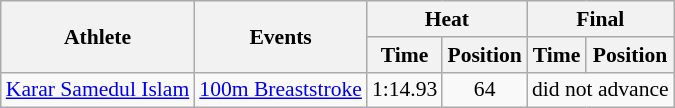<table class=wikitable style="font-size:90%">
<tr>
<th rowspan="2">Athlete</th>
<th rowspan="2">Events</th>
<th colspan="2">Heat</th>
<th colspan="2">Final</th>
</tr>
<tr>
<th>Time</th>
<th>Position</th>
<th>Time</th>
<th>Position</th>
</tr>
<tr>
<td><a href='#'>Karar Samedul Islam</a></td>
<td><a href='#'>100m Breaststroke</a></td>
<td align=center>1:14.93</td>
<td align=center>64</td>
<td align=center colspan="2">did not advance</td>
</tr>
</table>
